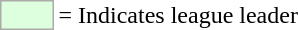<table>
<tr>
<td style="background:#DDFFDD; border:1px solid #aaa; width:2em;"></td>
<td>= Indicates league leader</td>
</tr>
</table>
